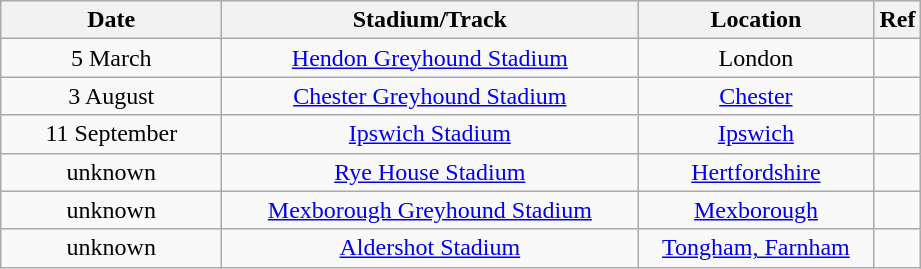<table class="wikitable" style="text-align:center">
<tr>
<th width=140>Date</th>
<th width=270>Stadium/Track</th>
<th width=150>Location</th>
<th width=20>Ref</th>
</tr>
<tr>
<td>5 March</td>
<td><a href='#'>Hendon Greyhound Stadium</a></td>
<td>London</td>
<td></td>
</tr>
<tr>
<td>3 August</td>
<td><a href='#'>Chester Greyhound Stadium</a></td>
<td><a href='#'>Chester</a></td>
<td></td>
</tr>
<tr>
<td>11 September</td>
<td><a href='#'>Ipswich Stadium</a></td>
<td><a href='#'>Ipswich</a></td>
<td></td>
</tr>
<tr>
<td>unknown</td>
<td><a href='#'>Rye House Stadium</a></td>
<td><a href='#'>Hertfordshire</a></td>
<td></td>
</tr>
<tr>
<td>unknown</td>
<td><a href='#'>Mexborough Greyhound Stadium</a></td>
<td><a href='#'>Mexborough</a></td>
<td></td>
</tr>
<tr>
<td>unknown</td>
<td><a href='#'>Aldershot Stadium</a></td>
<td><a href='#'>Tongham, Farnham</a></td>
<td></td>
</tr>
</table>
